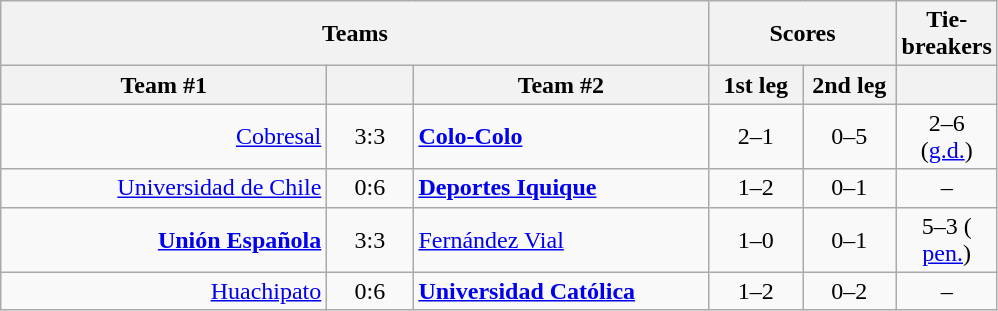<table class="wikitable" style="text-align: center;">
<tr>
<th colspan=3>Teams</th>
<th colspan=2>Scores</th>
<th colspan=3>Tie-breakers</th>
</tr>
<tr>
<th width="210">Team #1</th>
<th width="50"></th>
<th width="190">Team #2</th>
<th width="55">1st leg</th>
<th width="55">2nd leg</th>
<th width="50"></th>
</tr>
<tr>
<td align=right><a href='#'>Cobresal</a></td>
<td>3:3</td>
<td align=left><strong><a href='#'>Colo-Colo</a></strong></td>
<td>2–1</td>
<td>0–5</td>
<td>2–6 (<a href='#'>g.d.</a>)</td>
</tr>
<tr>
<td align=right><a href='#'>Universidad de Chile</a></td>
<td>0:6</td>
<td align=left><strong><a href='#'>Deportes Iquique</a></strong></td>
<td>1–2</td>
<td>0–1</td>
<td>–</td>
</tr>
<tr>
<td align=right><strong><a href='#'>Unión Española</a></strong></td>
<td>3:3</td>
<td align=left><a href='#'>Fernández Vial</a></td>
<td>1–0</td>
<td>0–1</td>
<td>5–3 (<a href='#'>
pen.</a>)</td>
</tr>
<tr>
<td align=right><a href='#'>Huachipato</a></td>
<td>0:6</td>
<td align=left><strong><a href='#'>Universidad Católica</a></strong></td>
<td>1–2</td>
<td>0–2</td>
<td>–</td>
</tr>
</table>
